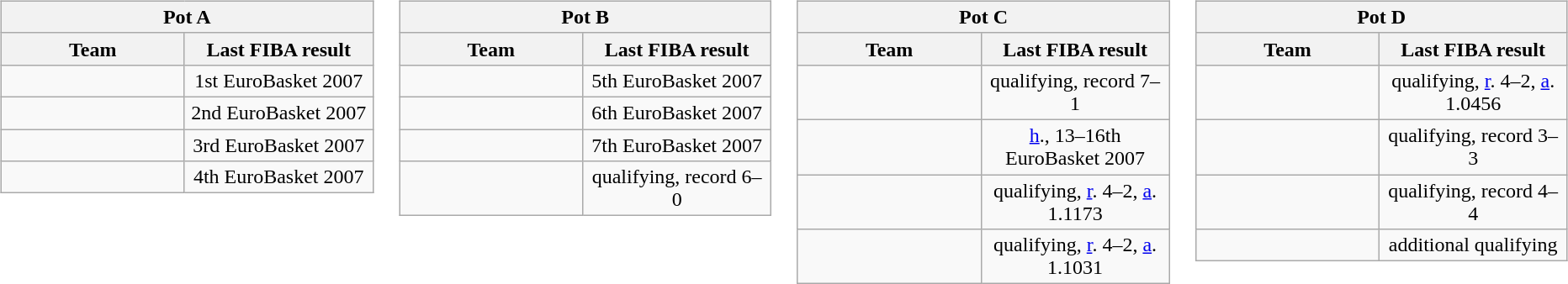<table width=100%>
<tr valign=top>
<td><br><table class="wikitable">
<tr>
<th colspan=3>Pot A</th>
</tr>
<tr>
<th width=150>Team</th>
<th width=150>Last FIBA result</th>
</tr>
<tr>
<td></td>
<td align="center">1st EuroBasket 2007</td>
</tr>
<tr>
<td></td>
<td align="center">2nd EuroBasket 2007</td>
</tr>
<tr>
<td></td>
<td align="center">3rd EuroBasket 2007</td>
</tr>
<tr>
<td></td>
<td align="center">4th EuroBasket 2007</td>
</tr>
</table>
</td>
<td><br><table class="wikitable">
<tr>
<th colspan=3>Pot B</th>
</tr>
<tr>
<th width=150>Team</th>
<th width=150>Last FIBA result</th>
</tr>
<tr>
<td></td>
<td align="center">5th EuroBasket 2007</td>
</tr>
<tr>
<td></td>
<td align="center">6th EuroBasket 2007</td>
</tr>
<tr>
<td></td>
<td align="center">7th EuroBasket 2007</td>
</tr>
<tr>
<td></td>
<td align="center">qualifying, record 6–0</td>
</tr>
</table>
</td>
<td><br><table class="wikitable">
<tr>
<th colspan=3>Pot C</th>
</tr>
<tr>
<th width=150>Team</th>
<th width=150>Last FIBA result</th>
</tr>
<tr>
<td></td>
<td align="center">qualifying, record 7–1</td>
</tr>
<tr>
<td></td>
<td align="center"><a href='#'>h</a>., 13–16th EuroBasket 2007</td>
</tr>
<tr>
<td></td>
<td align="center">qualifying, <a href='#'>r</a>. 4–2, <a href='#'>a</a>. 1.1173</td>
</tr>
<tr>
<td></td>
<td align="center">qualifying, <a href='#'>r</a>. 4–2, <a href='#'>a</a>. 1.1031</td>
</tr>
</table>
</td>
<td><br><table class="wikitable">
<tr>
<th colspan=3>Pot D</th>
</tr>
<tr>
<th width=150>Team</th>
<th width=150>Last FIBA result</th>
</tr>
<tr>
<td></td>
<td align="center">qualifying, <a href='#'>r</a>. 4–2, <a href='#'>a</a>. 1.0456</td>
</tr>
<tr>
<td></td>
<td align="center">qualifying, record 3–3</td>
</tr>
<tr>
<td></td>
<td align="center">qualifying, record 4–4</td>
</tr>
<tr>
<td></td>
<td align="center">additional qualifying</td>
</tr>
</table>
</td>
</tr>
</table>
